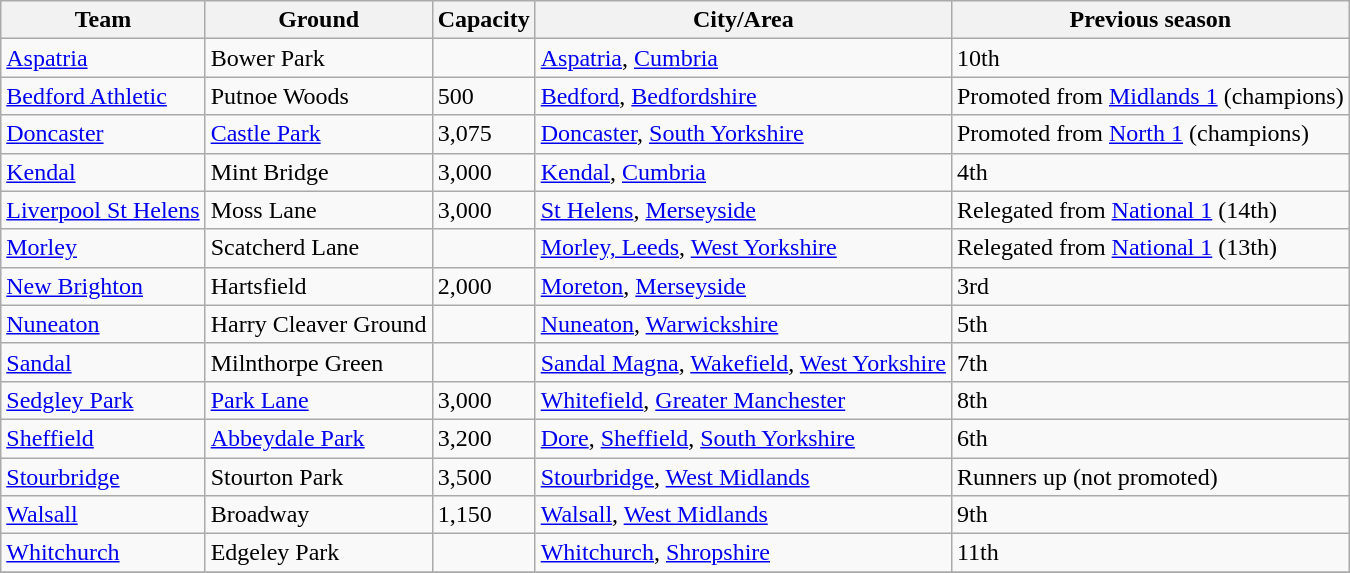<table class="wikitable sortable">
<tr>
<th>Team</th>
<th>Ground</th>
<th>Capacity</th>
<th>City/Area</th>
<th>Previous season</th>
</tr>
<tr>
<td><a href='#'>Aspatria</a></td>
<td>Bower Park</td>
<td></td>
<td><a href='#'>Aspatria</a>, <a href='#'>Cumbria</a></td>
<td>10th</td>
</tr>
<tr>
<td><a href='#'>Bedford Athletic</a></td>
<td>Putnoe Woods</td>
<td>500</td>
<td><a href='#'>Bedford</a>, <a href='#'>Bedfordshire</a></td>
<td>Promoted from <a href='#'>Midlands 1</a> (champions)</td>
</tr>
<tr>
<td><a href='#'>Doncaster</a></td>
<td><a href='#'>Castle Park</a></td>
<td>3,075</td>
<td><a href='#'>Doncaster</a>, <a href='#'>South Yorkshire</a></td>
<td>Promoted from <a href='#'>North 1</a> (champions)</td>
</tr>
<tr>
<td><a href='#'>Kendal</a></td>
<td>Mint Bridge</td>
<td>3,000</td>
<td><a href='#'>Kendal</a>, <a href='#'>Cumbria</a></td>
<td>4th</td>
</tr>
<tr>
<td><a href='#'>Liverpool St Helens</a></td>
<td>Moss Lane</td>
<td>3,000</td>
<td><a href='#'>St Helens</a>, <a href='#'>Merseyside</a></td>
<td>Relegated from <a href='#'>National 1</a> (14th)</td>
</tr>
<tr>
<td><a href='#'>Morley</a></td>
<td>Scatcherd Lane</td>
<td></td>
<td><a href='#'>Morley, Leeds</a>, <a href='#'>West Yorkshire</a></td>
<td>Relegated from <a href='#'>National 1</a> (13th)</td>
</tr>
<tr>
<td><a href='#'>New Brighton</a></td>
<td>Hartsfield</td>
<td>2,000</td>
<td><a href='#'>Moreton</a>, <a href='#'>Merseyside</a></td>
<td>3rd</td>
</tr>
<tr>
<td><a href='#'>Nuneaton</a></td>
<td>Harry Cleaver Ground</td>
<td></td>
<td><a href='#'>Nuneaton</a>, <a href='#'>Warwickshire</a></td>
<td>5th</td>
</tr>
<tr>
<td><a href='#'>Sandal</a></td>
<td>Milnthorpe Green</td>
<td></td>
<td><a href='#'>Sandal Magna</a>, <a href='#'>Wakefield</a>, <a href='#'>West Yorkshire</a></td>
<td>7th</td>
</tr>
<tr>
<td><a href='#'>Sedgley Park</a></td>
<td><a href='#'>Park Lane</a></td>
<td>3,000</td>
<td><a href='#'>Whitefield</a>, <a href='#'>Greater Manchester</a></td>
<td>8th</td>
</tr>
<tr>
<td><a href='#'>Sheffield</a></td>
<td><a href='#'>Abbeydale Park</a></td>
<td>3,200</td>
<td><a href='#'>Dore</a>, <a href='#'>Sheffield</a>, <a href='#'>South Yorkshire</a></td>
<td>6th</td>
</tr>
<tr>
<td><a href='#'>Stourbridge</a></td>
<td>Stourton Park</td>
<td>3,500</td>
<td><a href='#'>Stourbridge</a>, <a href='#'>West Midlands</a></td>
<td>Runners up (not promoted)</td>
</tr>
<tr>
<td><a href='#'>Walsall</a></td>
<td>Broadway</td>
<td>1,150</td>
<td><a href='#'>Walsall</a>, <a href='#'>West Midlands</a></td>
<td>9th</td>
</tr>
<tr>
<td><a href='#'>Whitchurch</a></td>
<td>Edgeley Park</td>
<td></td>
<td><a href='#'>Whitchurch</a>, <a href='#'>Shropshire</a></td>
<td>11th</td>
</tr>
<tr>
</tr>
</table>
